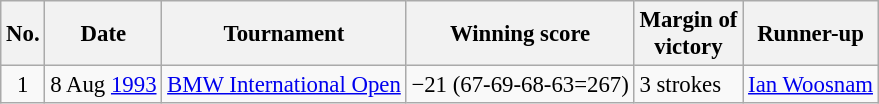<table class="wikitable" style="font-size:95%;">
<tr>
<th>No.</th>
<th>Date</th>
<th>Tournament</th>
<th>Winning score</th>
<th>Margin of<br>victory</th>
<th>Runner-up</th>
</tr>
<tr>
<td align=center>1</td>
<td align=right>8 Aug <a href='#'>1993</a></td>
<td><a href='#'>BMW International Open</a></td>
<td>−21 (67-69-68-63=267)</td>
<td>3 strokes</td>
<td> <a href='#'>Ian Woosnam</a></td>
</tr>
</table>
